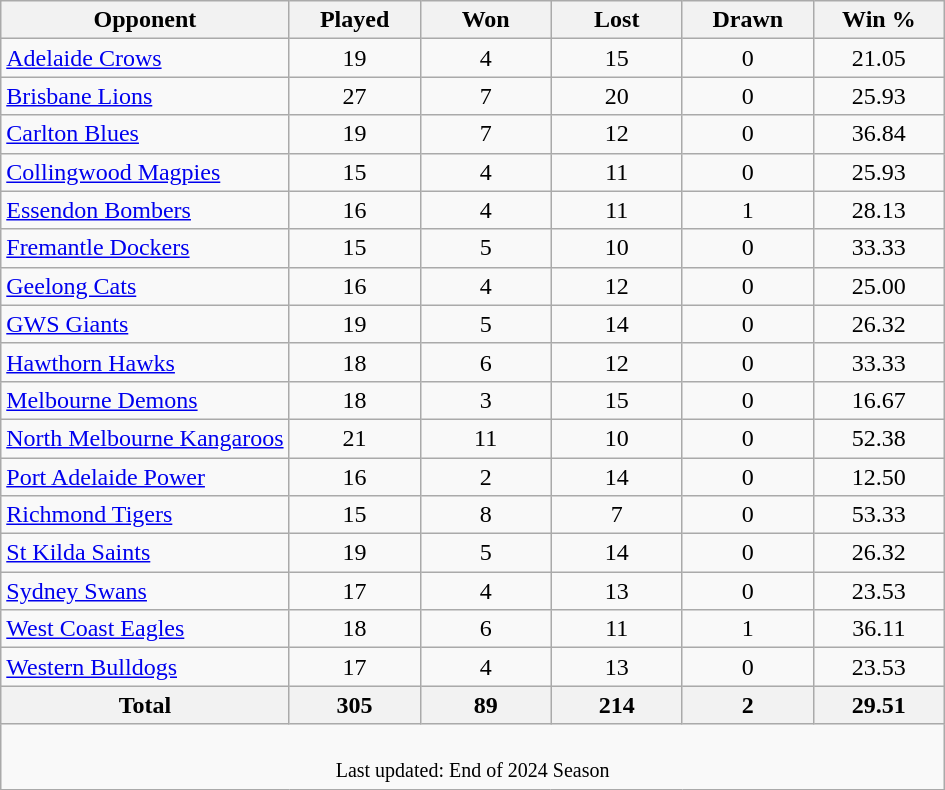<table class="wikitable sortable" style="text-align:center;">
<tr>
<th>Opponent</th>
<th style="width:5em">Played</th>
<th style="width:5em">Won</th>
<th style="width:5em">Lost</th>
<th style="width:5em">Drawn</th>
<th style="width:5em">Win %</th>
</tr>
<tr>
<td style="text-align:left;"><a href='#'>Adelaide Crows</a></td>
<td>19</td>
<td>4</td>
<td>15</td>
<td>0</td>
<td>21.05</td>
</tr>
<tr>
<td style="text-align:left;"><a href='#'>Brisbane Lions</a></td>
<td>27</td>
<td>7</td>
<td>20</td>
<td>0</td>
<td>25.93</td>
</tr>
<tr>
<td style="text-align:left;"><a href='#'>Carlton Blues</a></td>
<td>19</td>
<td>7</td>
<td>12</td>
<td>0</td>
<td>36.84</td>
</tr>
<tr>
<td style="text-align:left;"><a href='#'>Collingwood Magpies</a></td>
<td>15</td>
<td>4</td>
<td>11</td>
<td>0</td>
<td>25.93</td>
</tr>
<tr>
<td style="text-align:left;"><a href='#'>Essendon Bombers</a></td>
<td>16</td>
<td>4</td>
<td>11</td>
<td>1</td>
<td>28.13</td>
</tr>
<tr>
<td style="text-align:left;"><a href='#'>Fremantle Dockers</a></td>
<td>15</td>
<td>5</td>
<td>10</td>
<td>0</td>
<td>33.33</td>
</tr>
<tr>
<td style="text-align:left;"><a href='#'>Geelong Cats</a></td>
<td>16</td>
<td>4</td>
<td>12</td>
<td>0</td>
<td>25.00</td>
</tr>
<tr>
<td style="text-align:left;"><a href='#'>GWS Giants</a></td>
<td>19</td>
<td>5</td>
<td>14</td>
<td>0</td>
<td>26.32</td>
</tr>
<tr>
<td style="text-align:left;"><a href='#'>Hawthorn Hawks</a></td>
<td>18</td>
<td>6</td>
<td>12</td>
<td>0</td>
<td>33.33</td>
</tr>
<tr>
<td style="text-align:left;"><a href='#'>Melbourne Demons</a></td>
<td>18</td>
<td>3</td>
<td>15</td>
<td>0</td>
<td>16.67</td>
</tr>
<tr>
<td style="text-align:left;"><a href='#'>North Melbourne Kangaroos</a></td>
<td>21</td>
<td>11</td>
<td>10</td>
<td>0</td>
<td>52.38</td>
</tr>
<tr>
<td style="text-align:left;"><a href='#'>Port Adelaide Power</a></td>
<td>16</td>
<td>2</td>
<td>14</td>
<td>0</td>
<td>12.50</td>
</tr>
<tr>
<td style="text-align:left;"><a href='#'>Richmond Tigers</a></td>
<td>15</td>
<td>8</td>
<td>7</td>
<td>0</td>
<td>53.33</td>
</tr>
<tr>
<td style="text-align:left;"><a href='#'>St Kilda Saints</a></td>
<td>19</td>
<td>5</td>
<td>14</td>
<td>0</td>
<td>26.32</td>
</tr>
<tr>
<td style="text-align:left;"><a href='#'>Sydney Swans</a></td>
<td>17</td>
<td>4</td>
<td>13</td>
<td>0</td>
<td>23.53</td>
</tr>
<tr>
<td style="text-align:left;"><a href='#'>West Coast Eagles</a></td>
<td>18</td>
<td>6</td>
<td>11</td>
<td>1</td>
<td>36.11</td>
</tr>
<tr>
<td style="text-align:left;"><a href='#'>Western Bulldogs</a></td>
<td>17</td>
<td>4</td>
<td>13</td>
<td>0</td>
<td>23.53</td>
</tr>
<tr class="sortbottom">
<th><strong>Total</strong></th>
<th><strong>305</strong></th>
<th><strong>89</strong></th>
<th><strong>214</strong></th>
<th><strong>2</strong></th>
<th><strong>29.51</strong></th>
</tr>
<tr class="sortbottom">
<td colspan=9><br><small>Last updated: End of 2024 Season</small></td>
</tr>
</table>
